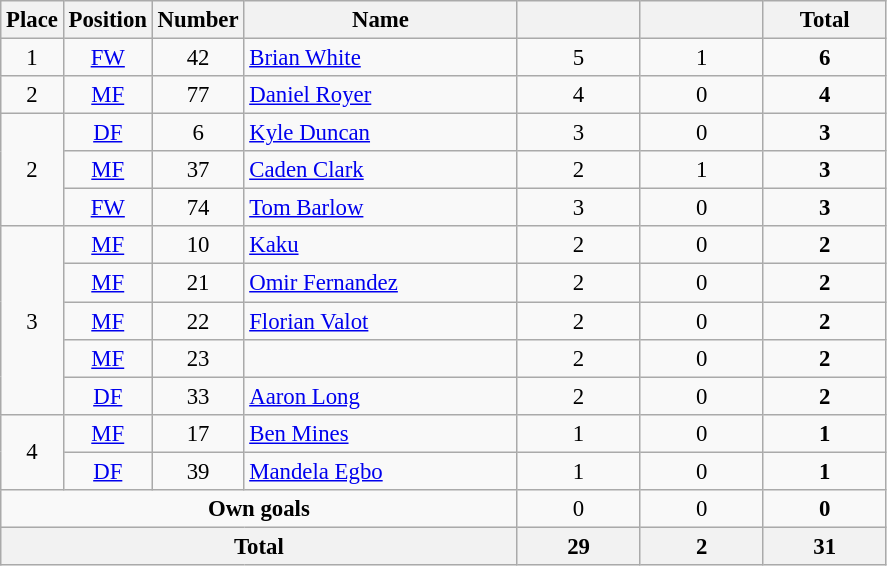<table class="wikitable" style="font-size: 95%; text-align: center;">
<tr>
<th width=30>Place</th>
<th width=30>Position</th>
<th width=30>Number</th>
<th width=175>Name</th>
<th width=75></th>
<th width=75></th>
<th width=75>Total</th>
</tr>
<tr>
<td>1</td>
<td><a href='#'>FW</a></td>
<td>42</td>
<td align="left"> <a href='#'>Brian White</a></td>
<td>5</td>
<td>1</td>
<td><strong>6</strong></td>
</tr>
<tr>
<td>2</td>
<td><a href='#'>MF</a></td>
<td>77</td>
<td align="left"> <a href='#'>Daniel Royer</a></td>
<td>4</td>
<td>0</td>
<td><strong>4</strong></td>
</tr>
<tr>
<td rowspan="3">2</td>
<td><a href='#'>DF</a></td>
<td>6</td>
<td align="left"> <a href='#'>Kyle Duncan</a></td>
<td>3</td>
<td>0</td>
<td><strong>3</strong></td>
</tr>
<tr>
<td><a href='#'>MF</a></td>
<td>37</td>
<td align="left"> <a href='#'>Caden Clark</a></td>
<td>2</td>
<td>1</td>
<td><strong>3</strong></td>
</tr>
<tr>
<td><a href='#'>FW</a></td>
<td>74</td>
<td align="left"> <a href='#'>Tom Barlow</a></td>
<td>3</td>
<td>0</td>
<td><strong>3</strong></td>
</tr>
<tr>
<td rowspan="5">3</td>
<td><a href='#'>MF</a></td>
<td>10</td>
<td align="left"> <a href='#'>Kaku</a></td>
<td>2</td>
<td>0</td>
<td><strong>2</strong></td>
</tr>
<tr>
<td><a href='#'>MF</a></td>
<td>21</td>
<td align="left"> <a href='#'>Omir Fernandez</a></td>
<td>2</td>
<td>0</td>
<td><strong>2</strong></td>
</tr>
<tr>
<td><a href='#'>MF</a></td>
<td>22</td>
<td align="left"> <a href='#'>Florian Valot</a></td>
<td>2</td>
<td>0</td>
<td><strong>2</strong></td>
</tr>
<tr>
<td><a href='#'>MF</a></td>
<td>23</td>
<td align="left"></td>
<td>2</td>
<td>0</td>
<td><strong>2</strong></td>
</tr>
<tr>
<td><a href='#'>DF</a></td>
<td>33</td>
<td align="left"> <a href='#'>Aaron Long</a></td>
<td>2</td>
<td>0</td>
<td><strong>2</strong></td>
</tr>
<tr>
<td rowspan="2">4</td>
<td><a href='#'>MF</a></td>
<td>17</td>
<td align="left"> <a href='#'>Ben Mines</a></td>
<td>1</td>
<td>0</td>
<td><strong>1</strong></td>
</tr>
<tr>
<td><a href='#'>DF</a></td>
<td>39</td>
<td align="left"> <a href='#'>Mandela Egbo</a></td>
<td>1</td>
<td>0</td>
<td><strong>1</strong></td>
</tr>
<tr>
<td colspan="4"><strong>Own goals</strong></td>
<td>0</td>
<td>0</td>
<td><strong>0</strong></td>
</tr>
<tr>
<th colspan="4">Total</th>
<th>29</th>
<th>2</th>
<th>31</th>
</tr>
</table>
